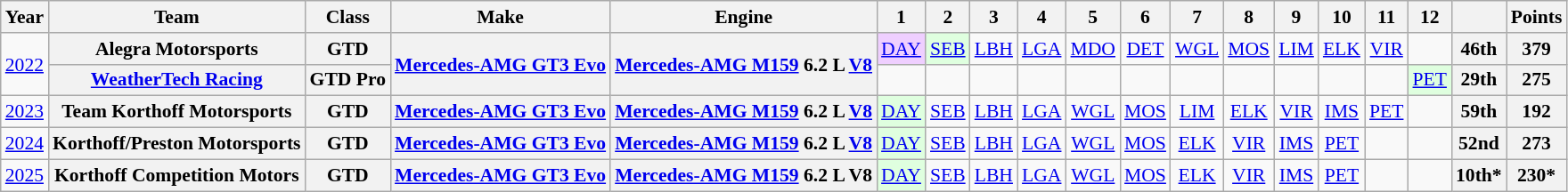<table class="wikitable" style="text-align:center; font-size:90%">
<tr>
<th>Year</th>
<th>Team</th>
<th>Class</th>
<th>Make</th>
<th>Engine</th>
<th>1</th>
<th>2</th>
<th>3</th>
<th>4</th>
<th>5</th>
<th>6</th>
<th>7</th>
<th>8</th>
<th>9</th>
<th>10</th>
<th>11</th>
<th>12</th>
<th></th>
<th>Points</th>
</tr>
<tr>
<td rowspan=2><a href='#'>2022</a></td>
<th>Alegra Motorsports</th>
<th>GTD</th>
<th rowspan=2><a href='#'>Mercedes-AMG GT3 Evo</a></th>
<th rowspan=2><a href='#'>Mercedes-AMG M159</a> 6.2 L <a href='#'>V8</a></th>
<td style="background:#EFCFFF;"><a href='#'>DAY</a><br></td>
<td style="background:#DFFFDF;"><a href='#'>SEB</a><br></td>
<td><a href='#'>LBH</a></td>
<td><a href='#'>LGA</a></td>
<td><a href='#'>MDO</a></td>
<td><a href='#'>DET</a></td>
<td><a href='#'>WGL</a></td>
<td><a href='#'>MOS</a></td>
<td><a href='#'>LIM</a></td>
<td><a href='#'>ELK</a></td>
<td><a href='#'>VIR</a></td>
<td></td>
<th>46th</th>
<th>379</th>
</tr>
<tr>
<th><a href='#'>WeatherTech Racing</a></th>
<th>GTD Pro</th>
<td></td>
<td></td>
<td></td>
<td></td>
<td></td>
<td></td>
<td></td>
<td></td>
<td></td>
<td></td>
<td></td>
<td style="background:#DFFFDF;"><a href='#'>PET</a><br></td>
<th>29th</th>
<th>275</th>
</tr>
<tr>
<td><a href='#'>2023</a></td>
<th>Team Korthoff Motorsports</th>
<th>GTD</th>
<th><a href='#'>Mercedes-AMG GT3 Evo</a></th>
<th><a href='#'>Mercedes-AMG M159</a> 6.2 L <a href='#'>V8</a></th>
<td style="background:#DFFFDF;"><a href='#'>DAY</a><br></td>
<td><a href='#'>SEB</a></td>
<td><a href='#'>LBH</a></td>
<td><a href='#'>LGA</a></td>
<td><a href='#'>WGL</a></td>
<td><a href='#'>MOS</a></td>
<td><a href='#'>LIM</a></td>
<td><a href='#'>ELK</a></td>
<td><a href='#'>VIR</a></td>
<td><a href='#'>IMS</a></td>
<td><a href='#'>PET</a></td>
<td></td>
<th>59th</th>
<th>192</th>
</tr>
<tr>
<td><a href='#'>2024</a></td>
<th>Korthoff/Preston Motorsports</th>
<th>GTD</th>
<th><a href='#'>Mercedes-AMG GT3 Evo</a></th>
<th><a href='#'>Mercedes-AMG M159</a> 6.2 L <a href='#'>V8</a></th>
<td style="background:#DFFFDF;"><a href='#'>DAY</a><br></td>
<td><a href='#'>SEB</a></td>
<td><a href='#'>LBH</a></td>
<td><a href='#'>LGA</a></td>
<td><a href='#'>WGL</a></td>
<td><a href='#'>MOS</a></td>
<td><a href='#'>ELK</a></td>
<td><a href='#'>VIR</a></td>
<td><a href='#'>IMS</a></td>
<td><a href='#'>PET</a></td>
<td></td>
<td></td>
<th>52nd</th>
<th>273</th>
</tr>
<tr>
<td><a href='#'>2025</a></td>
<th>Korthoff Competition Motors</th>
<th>GTD</th>
<th><a href='#'>Mercedes-AMG GT3 Evo</a></th>
<th><a href='#'>Mercedes-AMG M159</a> 6.2 L V8</th>
<td style="background:#DFFFDF;"><a href='#'>DAY</a><br></td>
<td style="background:#;"><a href='#'>SEB</a><br></td>
<td><a href='#'>LBH</a></td>
<td><a href='#'>LGA</a></td>
<td style="background:#;"><a href='#'>WGL</a><br></td>
<td><a href='#'>MOS</a></td>
<td><a href='#'>ELK</a></td>
<td><a href='#'>VIR</a></td>
<td style="background:#;"><a href='#'>IMS</a><br></td>
<td style="background:#;"><a href='#'>PET</a><br></td>
<td></td>
<td></td>
<th>10th*</th>
<th>230*</th>
</tr>
</table>
